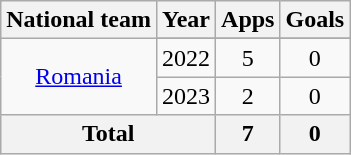<table class="wikitable" style="text-align: center;">
<tr>
<th>National team</th>
<th>Year</th>
<th>Apps</th>
<th>Goals</th>
</tr>
<tr>
<td rowspan="3"><a href='#'>Romania</a></td>
</tr>
<tr>
<td>2022</td>
<td>5</td>
<td>0</td>
</tr>
<tr>
<td>2023</td>
<td>2</td>
<td>0</td>
</tr>
<tr>
<th colspan=2>Total</th>
<th>7</th>
<th>0</th>
</tr>
</table>
